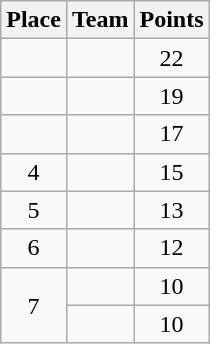<table class="wikitable" style="text-align:center; padding-bottom:0;">
<tr>
<th>Place</th>
<th style="text-align:left;">Team</th>
<th>Points</th>
</tr>
<tr>
<td></td>
<td align=left></td>
<td>22</td>
</tr>
<tr>
<td></td>
<td align=left></td>
<td>19</td>
</tr>
<tr>
<td></td>
<td align=left></td>
<td>17</td>
</tr>
<tr>
<td>4</td>
<td align=left></td>
<td>15</td>
</tr>
<tr>
<td>5</td>
<td align=left></td>
<td>13</td>
</tr>
<tr>
<td>6</td>
<td align=left></td>
<td>12</td>
</tr>
<tr>
<td rowspan=2>7</td>
<td align=left></td>
<td>10</td>
</tr>
<tr>
<td align=left></td>
<td>10</td>
</tr>
</table>
